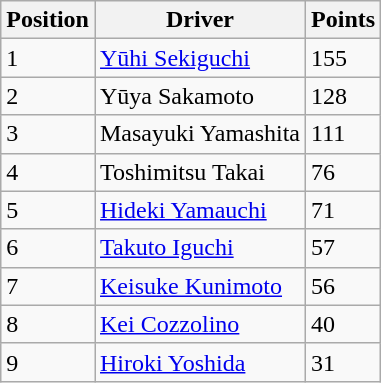<table class="wikitable">
<tr>
<th>Position</th>
<th>Driver</th>
<th>Points</th>
</tr>
<tr>
<td>1</td>
<td> <a href='#'>Yūhi Sekiguchi</a></td>
<td>155</td>
</tr>
<tr>
<td>2</td>
<td> Yūya Sakamoto</td>
<td>128</td>
</tr>
<tr>
<td>3</td>
<td> Masayuki Yamashita</td>
<td>111</td>
</tr>
<tr>
<td>4</td>
<td> Toshimitsu Takai</td>
<td>76</td>
</tr>
<tr>
<td>5</td>
<td> <a href='#'>Hideki Yamauchi</a></td>
<td>71</td>
</tr>
<tr>
<td>6</td>
<td> <a href='#'>Takuto Iguchi</a></td>
<td>57</td>
</tr>
<tr>
<td>7</td>
<td> <a href='#'>Keisuke Kunimoto</a></td>
<td>56</td>
</tr>
<tr>
<td>8</td>
<td> <a href='#'>Kei Cozzolino</a></td>
<td>40</td>
</tr>
<tr>
<td>9</td>
<td> <a href='#'>Hiroki Yoshida</a></td>
<td>31</td>
</tr>
</table>
